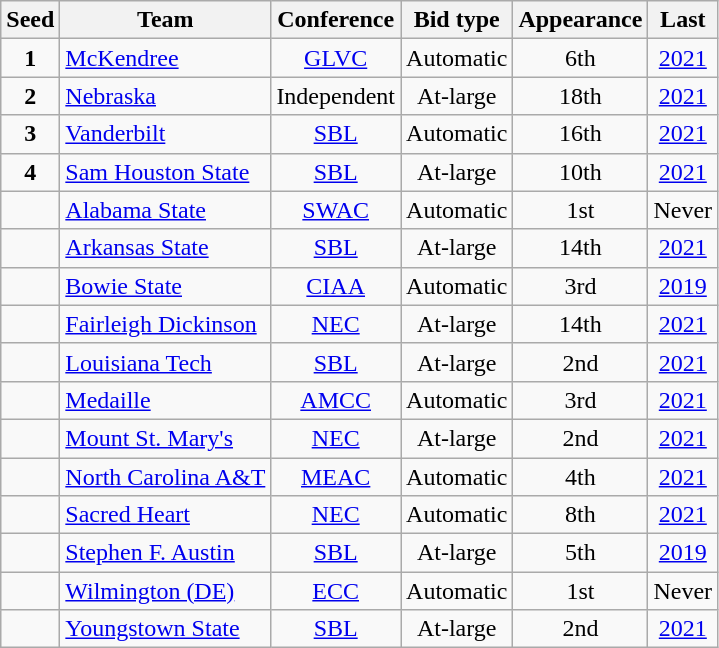<table class="wikitable sortable" style="text-align:center">
<tr>
<th>Seed</th>
<th>Team</th>
<th>Conference</th>
<th>Bid type</th>
<th>Appearance</th>
<th>Last</th>
</tr>
<tr>
<td><strong>1</strong></td>
<td style="text-align:left"><a href='#'>McKendree</a></td>
<td><a href='#'>GLVC</a></td>
<td>Automatic</td>
<td>6th</td>
<td><a href='#'>2021</a></td>
</tr>
<tr>
<td><strong>2</strong></td>
<td style="text-align:left"><a href='#'>Nebraska</a></td>
<td>Independent</td>
<td>At-large</td>
<td>18th</td>
<td><a href='#'>2021</a></td>
</tr>
<tr>
<td><strong>3</strong></td>
<td style="text-align:left"><a href='#'>Vanderbilt</a></td>
<td><a href='#'>SBL</a></td>
<td>Automatic</td>
<td>16th</td>
<td><a href='#'>2021</a></td>
</tr>
<tr>
<td><strong>4</strong></td>
<td style="text-align:left"><a href='#'>Sam Houston State</a></td>
<td><a href='#'>SBL</a></td>
<td>At-large</td>
<td>10th</td>
<td><a href='#'>2021</a></td>
</tr>
<tr>
<td></td>
<td style="text-align:left"><a href='#'>Alabama State</a></td>
<td><a href='#'>SWAC</a></td>
<td>Automatic</td>
<td>1st</td>
<td>Never</td>
</tr>
<tr>
<td></td>
<td style="text-align:left"><a href='#'>Arkansas State</a></td>
<td><a href='#'>SBL</a></td>
<td>At-large</td>
<td>14th</td>
<td><a href='#'>2021</a></td>
</tr>
<tr>
<td></td>
<td style="text-align:left"><a href='#'>Bowie State</a></td>
<td><a href='#'>CIAA</a></td>
<td>Automatic</td>
<td>3rd</td>
<td><a href='#'>2019</a></td>
</tr>
<tr>
<td></td>
<td style="text-align:left"><a href='#'>Fairleigh Dickinson</a></td>
<td><a href='#'>NEC</a></td>
<td>At-large</td>
<td>14th</td>
<td><a href='#'>2021</a></td>
</tr>
<tr>
<td></td>
<td style="text-align:left"><a href='#'>Louisiana Tech</a></td>
<td><a href='#'>SBL</a></td>
<td>At-large</td>
<td>2nd</td>
<td><a href='#'>2021</a></td>
</tr>
<tr>
<td></td>
<td style="text-align:left"><a href='#'>Medaille</a></td>
<td><a href='#'>AMCC</a></td>
<td>Automatic</td>
<td>3rd</td>
<td><a href='#'>2021</a></td>
</tr>
<tr>
<td></td>
<td style="text-align:left"><a href='#'>Mount St. Mary's</a></td>
<td><a href='#'>NEC</a></td>
<td>At-large</td>
<td>2nd</td>
<td><a href='#'>2021</a></td>
</tr>
<tr>
<td></td>
<td style="text-align:left"><a href='#'>North Carolina A&T</a></td>
<td><a href='#'>MEAC</a></td>
<td>Automatic</td>
<td>4th</td>
<td><a href='#'>2021</a></td>
</tr>
<tr>
<td></td>
<td style="text-align:left"><a href='#'>Sacred Heart</a></td>
<td><a href='#'>NEC</a></td>
<td>Automatic</td>
<td>8th</td>
<td><a href='#'>2021</a></td>
</tr>
<tr>
<td></td>
<td style="text-align:left"><a href='#'>Stephen F. Austin</a></td>
<td><a href='#'>SBL</a></td>
<td>At-large</td>
<td>5th</td>
<td><a href='#'>2019</a></td>
</tr>
<tr>
<td></td>
<td style="text-align:left"><a href='#'>Wilmington (DE)</a></td>
<td><a href='#'>ECC</a></td>
<td>Automatic</td>
<td>1st</td>
<td>Never</td>
</tr>
<tr>
<td></td>
<td style="text-align:left"><a href='#'>Youngstown State</a></td>
<td><a href='#'>SBL</a></td>
<td>At-large</td>
<td>2nd</td>
<td><a href='#'>2021</a></td>
</tr>
</table>
